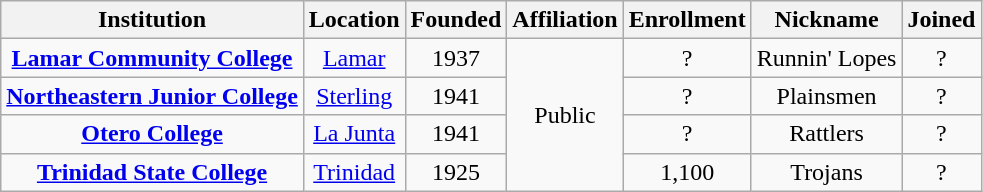<table class="wikitable sortable" style="text-align:center;">
<tr>
<th>Institution</th>
<th>Location</th>
<th>Founded</th>
<th>Affiliation</th>
<th>Enrollment</th>
<th>Nickname</th>
<th>Joined</th>
</tr>
<tr>
<td><strong><a href='#'>Lamar Community College</a></strong></td>
<td><a href='#'>Lamar</a></td>
<td>1937</td>
<td rowspan="4">Public</td>
<td>?</td>
<td>Runnin' Lopes</td>
<td>?</td>
</tr>
<tr>
<td><strong><a href='#'>Northeastern Junior College</a></strong></td>
<td><a href='#'>Sterling</a></td>
<td>1941</td>
<td>?</td>
<td>Plainsmen</td>
<td>?</td>
</tr>
<tr>
<td><strong><a href='#'>Otero College</a></strong></td>
<td><a href='#'>La Junta</a></td>
<td>1941</td>
<td>?</td>
<td>Rattlers</td>
<td>?</td>
</tr>
<tr>
<td><strong><a href='#'>Trinidad State College</a></strong></td>
<td><a href='#'>Trinidad</a></td>
<td>1925</td>
<td>1,100</td>
<td>Trojans</td>
<td>?</td>
</tr>
</table>
